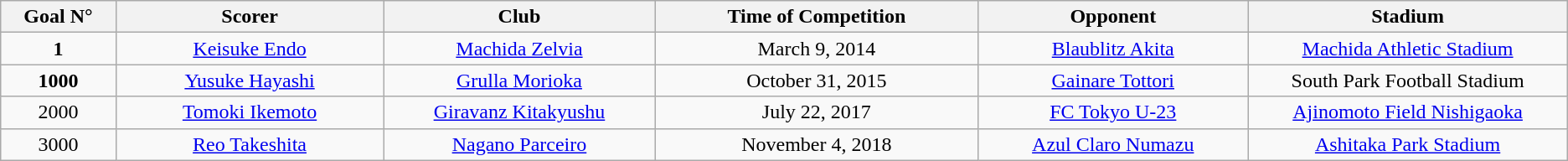<table class="wikitable" style="text-align:center;">
<tr>
<th style="width:100px;">Goal N°</th>
<th style="width:250px;">Scorer</th>
<th style="width:250px;">Club</th>
<th style="width:300px;">Time of Competition</th>
<th style="width:250px;">Opponent</th>
<th style="width:300px;">Stadium</th>
</tr>
<tr>
<td><strong>1</strong></td>
<td><a href='#'>Keisuke Endo</a></td>
<td><a href='#'>Machida Zelvia</a></td>
<td>March 9, 2014</td>
<td><a href='#'>Blaublitz Akita</a></td>
<td><a href='#'>Machida Athletic Stadium</a></td>
</tr>
<tr>
<td><strong>1000</strong></td>
<td><a href='#'>Yusuke Hayashi</a></td>
<td><a href='#'>Grulla Morioka</a></td>
<td>October 31, 2015</td>
<td><a href='#'>Gainare Tottori</a></td>
<td>South Park Football Stadium</td>
</tr>
<tr>
<td>2000</td>
<td><a href='#'>Tomoki Ikemoto</a></td>
<td><a href='#'>Giravanz Kitakyushu</a></td>
<td>July 22, 2017</td>
<td><a href='#'>FC Tokyo U-23</a></td>
<td><a href='#'>Ajinomoto Field Nishigaoka</a></td>
</tr>
<tr>
<td>3000</td>
<td><a href='#'>Reo Takeshita</a></td>
<td><a href='#'>Nagano Parceiro</a></td>
<td>November 4, 2018</td>
<td><a href='#'>Azul Claro Numazu</a></td>
<td><a href='#'>Ashitaka Park Stadium</a></td>
</tr>
</table>
